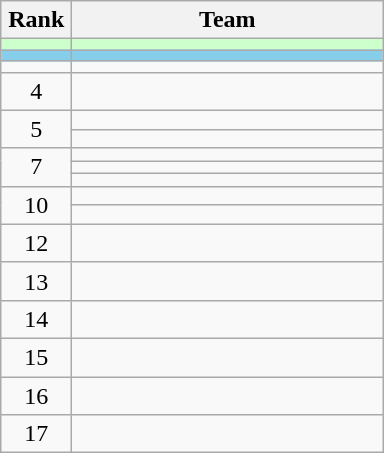<table class="wikitable" style="text-align:center">
<tr>
<th width=40>Rank</th>
<th width=200>Team</th>
</tr>
<tr bgcolor=#ccffcc>
<td></td>
<td style="text-align:left"></td>
</tr>
<tr bgcolor=#87ceeb>
<td></td>
<td style="text-align:left"></td>
</tr>
<tr>
<td></td>
<td style="text-align:left"></td>
</tr>
<tr>
<td>4</td>
<td style="text-align:left"></td>
</tr>
<tr>
<td rowspan=2>5</td>
<td style="text-align:left"></td>
</tr>
<tr>
<td style="text-align:left"></td>
</tr>
<tr>
<td rowspan=3>7</td>
<td style="text-align:left"></td>
</tr>
<tr>
<td style="text-align:left"></td>
</tr>
<tr>
<td style="text-align:left"></td>
</tr>
<tr>
<td rowspan=2>10</td>
<td style="text-align:left"></td>
</tr>
<tr>
<td style="text-align:left"></td>
</tr>
<tr>
<td>12</td>
<td style="text-align:left"></td>
</tr>
<tr>
<td>13</td>
<td style="text-align:left"></td>
</tr>
<tr>
<td>14</td>
<td style="text-align:left"></td>
</tr>
<tr>
<td>15</td>
<td style="text-align:left"></td>
</tr>
<tr>
<td>16</td>
<td style="text-align:left"></td>
</tr>
<tr>
<td>17</td>
<td style="text-align:left"></td>
</tr>
</table>
